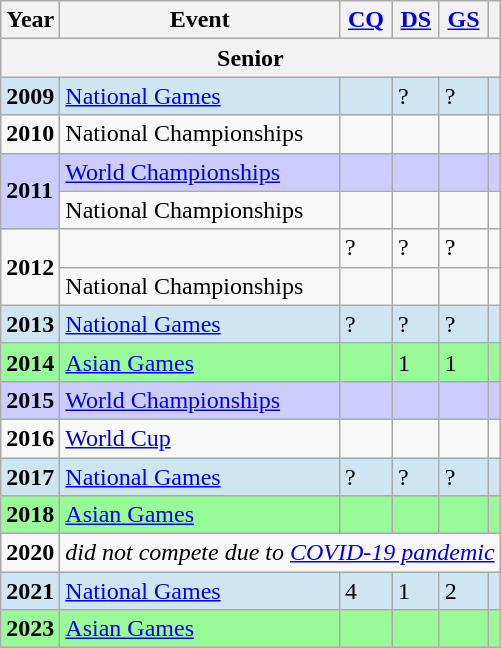<table class="wikitable">
<tr>
<th align="center">Year</th>
<th align="center">Event</th>
<th><a href='#'>CQ</a></th>
<th><a href='#'>DS</a></th>
<th><a href='#'>GS</a></th>
<th></th>
</tr>
<tr>
<th colspan="6"><strong>Senior</strong></th>
</tr>
<tr style="background:#CEE6F2">
<td><strong>2009</strong></td>
<td><a href='#'>National Games</a></td>
<td></td>
<td>?</td>
<td>?</td>
<td></td>
</tr>
<tr>
<td><strong>2010</strong></td>
<td>National Championships</td>
<td></td>
<td></td>
<td></td>
<td></td>
</tr>
<tr style="background:#ccf">
<td rowspan="2"><strong>2011</strong></td>
<td align="left"><a href='#'>World Championships</a></td>
<td></td>
<td></td>
<td></td>
<td></td>
</tr>
<tr>
<td>National Championships</td>
<td></td>
<td></td>
<td></td>
<td></td>
</tr>
<tr>
<td rowspan="2"><strong>2012</strong></td>
<td></td>
<td>?</td>
<td>?</td>
<td>?</td>
<td></td>
</tr>
<tr>
<td>National Championships</td>
<td></td>
<td></td>
<td></td>
<td></td>
</tr>
<tr style="background:#CEE6F2">
<td><strong>2013</strong></td>
<td><a href='#'>National Games</a></td>
<td>?</td>
<td>?</td>
<td>?</td>
<td></td>
</tr>
<tr style="background:#98fb98">
<td><strong>2014</strong></td>
<td><a href='#'>Asian Games</a></td>
<td></td>
<td>1</td>
<td>1</td>
<td></td>
</tr>
<tr style="background:#ccf">
<td><strong>2015</strong></td>
<td align="left"><a href='#'>World Championships</a></td>
<td></td>
<td></td>
<td></td>
<td></td>
</tr>
<tr>
<td><strong>2016</strong></td>
<td align="left"><a href='#'>World Cup</a></td>
<td></td>
<td></td>
<td></td>
<td></td>
</tr>
<tr style="background:#CEE6F2">
<td><strong>2017</strong></td>
<td align="left"><a href='#'>National Games</a></td>
<td>?</td>
<td>?</td>
<td>?</td>
<td></td>
</tr>
<tr style="background:#98fb98">
<td><strong>2018</strong></td>
<td align="left"><a href='#'>Asian Games</a></td>
<td></td>
<td></td>
<td></td>
<td></td>
</tr>
<tr>
<td><strong>2020</strong></td>
<td colspan="5"><em>did not compete due to <a href='#'>COVID-19 pandemic</a></em></td>
</tr>
<tr style="background:#CEE6F2">
<td><strong>2021</strong></td>
<td align="left"><a href='#'>National Games</a></td>
<td>4</td>
<td>1</td>
<td>2</td>
<td></td>
</tr>
<tr style="background:#98fb98">
<td><strong>2023</strong></td>
<td align="left"><a href='#'>Asian Games</a></td>
<td></td>
<td></td>
<td></td>
<td></td>
</tr>
</table>
